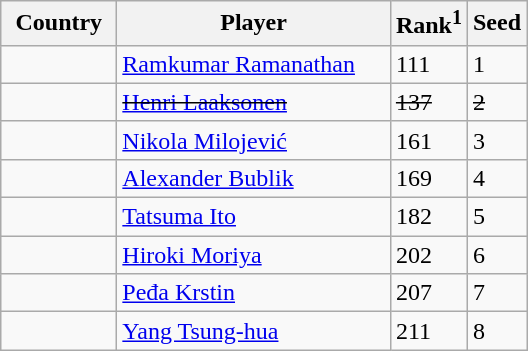<table class="sortable wikitable">
<tr>
<th width="70">Country</th>
<th width="175">Player</th>
<th>Rank<sup>1</sup></th>
<th>Seed</th>
</tr>
<tr>
<td></td>
<td><a href='#'>Ramkumar Ramanathan</a></td>
<td>111</td>
<td>1</td>
</tr>
<tr>
<td><s></s></td>
<td><s><a href='#'>Henri Laaksonen</a></s></td>
<td><s>137</s></td>
<td><s>2</s></td>
</tr>
<tr>
<td></td>
<td><a href='#'>Nikola Milojević</a></td>
<td>161</td>
<td>3</td>
</tr>
<tr>
<td></td>
<td><a href='#'>Alexander Bublik</a></td>
<td>169</td>
<td>4</td>
</tr>
<tr>
<td></td>
<td><a href='#'>Tatsuma Ito</a></td>
<td>182</td>
<td>5</td>
</tr>
<tr>
<td></td>
<td><a href='#'>Hiroki Moriya</a></td>
<td>202</td>
<td>6</td>
</tr>
<tr>
<td></td>
<td><a href='#'>Peđa Krstin</a></td>
<td>207</td>
<td>7</td>
</tr>
<tr>
<td></td>
<td><a href='#'>Yang Tsung-hua</a></td>
<td>211</td>
<td>8</td>
</tr>
</table>
